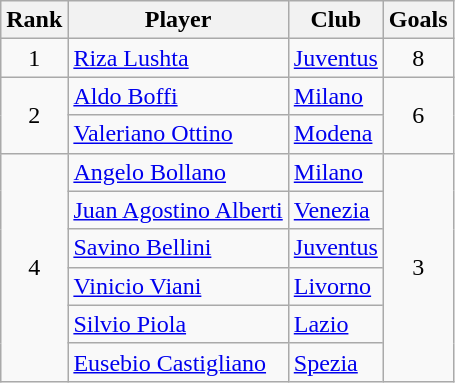<table class="wikitable sortable" style="text-align:center">
<tr>
<th>Rank</th>
<th>Player</th>
<th>Club</th>
<th>Goals</th>
</tr>
<tr>
<td>1</td>
<td align="left"><strong></strong> <a href='#'>Riza Lushta</a></td>
<td align="left"><a href='#'>Juventus</a></td>
<td>8</td>
</tr>
<tr>
<td rowspan="2">2</td>
<td align="left"><strong></strong> <a href='#'>Aldo Boffi</a></td>
<td align="left"><a href='#'>Milano</a></td>
<td rowspan="2">6</td>
</tr>
<tr>
<td align="left"><strong></strong> <a href='#'>Valeriano Ottino</a></td>
<td align="left"><a href='#'>Modena</a></td>
</tr>
<tr>
<td rowspan="6">4</td>
<td align="left"><strong></strong> <a href='#'>Angelo Bollano</a></td>
<td align="left"><a href='#'>Milano</a></td>
<td rowspan="6">3</td>
</tr>
<tr>
<td align="left"><strong></strong> <a href='#'>Juan Agostino Alberti</a></td>
<td align="left"><a href='#'>Venezia</a></td>
</tr>
<tr>
<td align="left"><strong></strong> <a href='#'>Savino Bellini</a></td>
<td align="left"><a href='#'>Juventus</a></td>
</tr>
<tr>
<td align="left"><strong></strong> <a href='#'>Vinicio Viani</a></td>
<td align="left"><a href='#'>Livorno</a></td>
</tr>
<tr>
<td align="left"><strong></strong> <a href='#'>Silvio Piola</a></td>
<td align="left"><a href='#'>Lazio</a></td>
</tr>
<tr>
<td align="left"><strong></strong> <a href='#'>Eusebio Castigliano</a></td>
<td align="left"><a href='#'>Spezia</a></td>
</tr>
</table>
